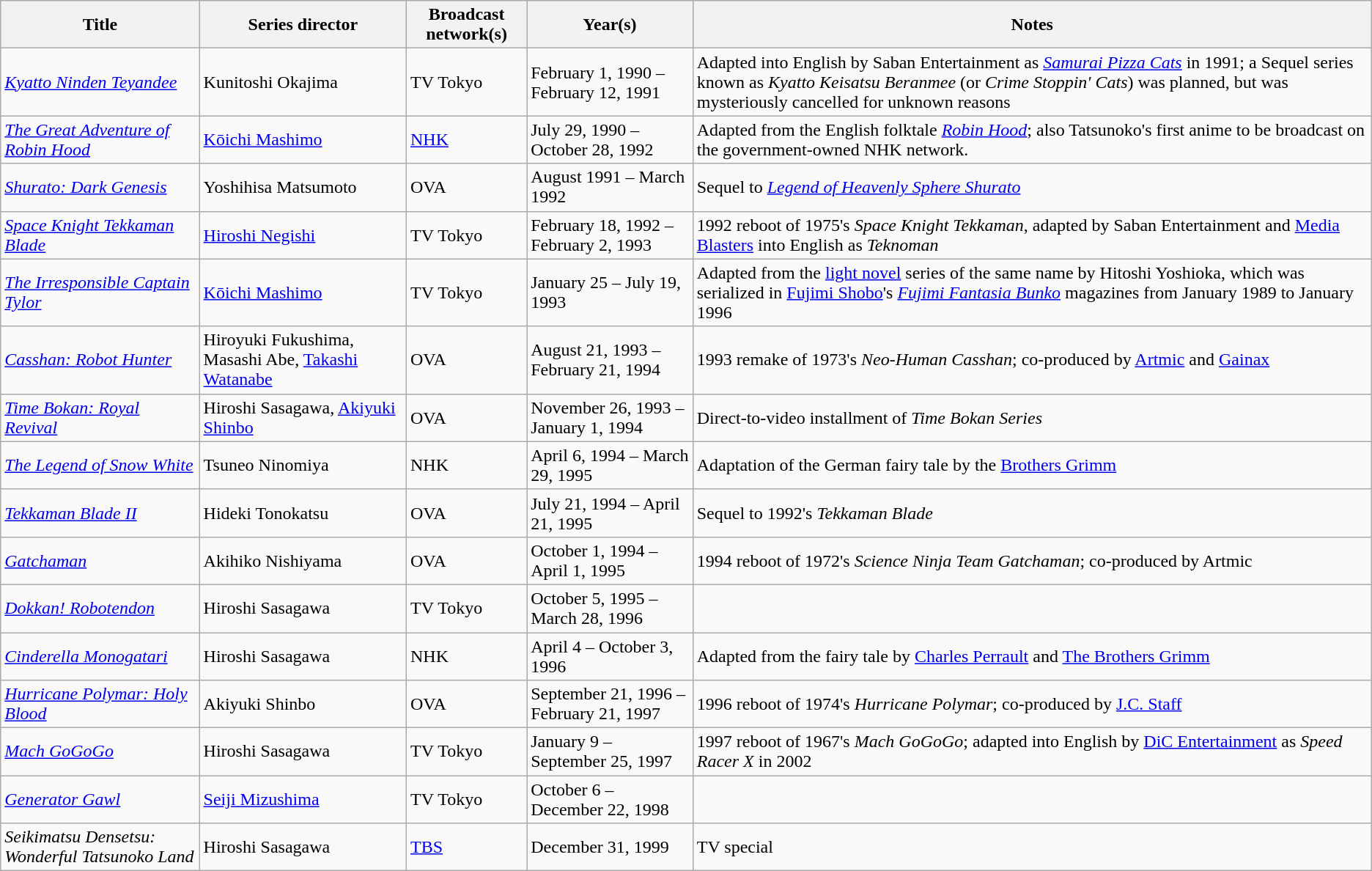<table class="wikitable sortable">
<tr>
<th>Title</th>
<th>Series director</th>
<th>Broadcast network(s)</th>
<th>Year(s)</th>
<th>Notes</th>
</tr>
<tr>
<td><em><a href='#'>Kyatto Ninden Teyandee</a></em></td>
<td>Kunitoshi Okajima</td>
<td>TV Tokyo</td>
<td>February 1, 1990 – February 12, 1991</td>
<td>Adapted into English by Saban Entertainment as <em><a href='#'>Samurai Pizza Cats</a></em> in 1991; a Sequel series known as <em>Kyatto Keisatsu Beranmee</em> (or <em>Crime Stoppin' Cats</em>) was planned, but was mysteriously cancelled for unknown reasons</td>
</tr>
<tr>
<td><em><a href='#'>The Great Adventure of Robin Hood</a></em></td>
<td><a href='#'>Kōichi Mashimo</a></td>
<td><a href='#'>NHK</a></td>
<td>July 29, 1990 – October 28, 1992</td>
<td>Adapted from the English folktale <em><a href='#'>Robin Hood</a></em>; also Tatsunoko's first anime to be broadcast on the government-owned NHK network.</td>
</tr>
<tr>
<td><em><a href='#'>Shurato: Dark Genesis</a></em></td>
<td>Yoshihisa Matsumoto</td>
<td>OVA</td>
<td>August 1991 – March 1992</td>
<td>Sequel to <em><a href='#'>Legend of Heavenly Sphere Shurato</a></em></td>
</tr>
<tr>
<td><em><a href='#'>Space Knight Tekkaman Blade</a></em></td>
<td><a href='#'>Hiroshi Negishi</a></td>
<td>TV Tokyo</td>
<td>February 18, 1992 – February 2, 1993</td>
<td>1992 reboot of 1975's <em>Space Knight Tekkaman</em>, adapted by Saban Entertainment and <a href='#'>Media Blasters</a> into English as <em>Teknoman</em></td>
</tr>
<tr>
<td><em><a href='#'>The Irresponsible Captain Tylor</a></em></td>
<td><a href='#'>Kōichi Mashimo</a></td>
<td>TV Tokyo</td>
<td>January 25 – July 19, 1993</td>
<td>Adapted from the <a href='#'>light novel</a> series of the same name by Hitoshi Yoshioka, which was serialized in <a href='#'>Fujimi Shobo</a>'s <em><a href='#'>Fujimi Fantasia Bunko</a></em> magazines from January 1989 to January 1996</td>
</tr>
<tr>
<td><em><a href='#'>Casshan: Robot Hunter</a></em></td>
<td>Hiroyuki Fukushima, Masashi Abe, <a href='#'>Takashi Watanabe</a></td>
<td>OVA</td>
<td>August 21, 1993 – February 21, 1994</td>
<td>1993 remake of 1973's <em>Neo-Human Casshan</em>; co-produced by <a href='#'>Artmic</a> and <a href='#'>Gainax</a></td>
</tr>
<tr>
<td><em><a href='#'>Time Bokan: Royal Revival</a></em></td>
<td>Hiroshi Sasagawa, <a href='#'>Akiyuki Shinbo</a></td>
<td>OVA</td>
<td>November 26, 1993 – January 1, 1994</td>
<td>Direct-to-video installment of <em>Time Bokan Series</em></td>
</tr>
<tr>
<td><em><a href='#'>The Legend of Snow White</a></em></td>
<td>Tsuneo Ninomiya</td>
<td>NHK</td>
<td>April 6, 1994 – March 29, 1995</td>
<td>Adaptation of the German fairy tale by the <a href='#'>Brothers Grimm</a></td>
</tr>
<tr>
<td><em><a href='#'>Tekkaman Blade II</a></em></td>
<td>Hideki Tonokatsu</td>
<td>OVA</td>
<td>July 21, 1994 – April 21, 1995</td>
<td>Sequel to 1992's <em>Tekkaman Blade</em></td>
</tr>
<tr>
<td><em><a href='#'>Gatchaman</a></em></td>
<td>Akihiko Nishiyama</td>
<td>OVA</td>
<td>October 1, 1994 – April 1, 1995</td>
<td>1994 reboot of 1972's <em>Science Ninja Team Gatchaman</em>; co-produced by Artmic</td>
</tr>
<tr>
<td><em><a href='#'>Dokkan! Robotendon</a></em></td>
<td>Hiroshi Sasagawa</td>
<td>TV Tokyo</td>
<td>October 5, 1995 – March 28, 1996</td>
<td></td>
</tr>
<tr>
<td><em><a href='#'>Cinderella Monogatari</a></em></td>
<td>Hiroshi Sasagawa</td>
<td>NHK</td>
<td>April 4 – October 3, 1996</td>
<td>Adapted from the fairy tale by <a href='#'>Charles Perrault</a> and <a href='#'>The Brothers Grimm</a></td>
</tr>
<tr>
<td><em><a href='#'>Hurricane Polymar: Holy Blood</a></em></td>
<td>Akiyuki Shinbo</td>
<td>OVA</td>
<td>September 21, 1996 – February 21, 1997</td>
<td>1996 reboot of 1974's <em>Hurricane Polymar</em>; co-produced by <a href='#'>J.C. Staff</a></td>
</tr>
<tr>
<td><em><a href='#'>Mach GoGoGo</a></em></td>
<td>Hiroshi Sasagawa</td>
<td>TV Tokyo</td>
<td>January 9 – September 25, 1997</td>
<td>1997 reboot of 1967's <em>Mach GoGoGo</em>; adapted into English by <a href='#'>DiC Entertainment</a> as <em>Speed Racer X</em> in 2002</td>
</tr>
<tr>
<td><em><a href='#'>Generator Gawl</a></em></td>
<td><a href='#'>Seiji Mizushima</a></td>
<td>TV Tokyo</td>
<td>October 6 – December 22, 1998</td>
<td></td>
</tr>
<tr>
<td><em>Seikimatsu Densetsu: Wonderful Tatsunoko Land</em></td>
<td>Hiroshi Sasagawa</td>
<td><a href='#'>TBS</a></td>
<td>December 31, 1999</td>
<td>TV special</td>
</tr>
</table>
